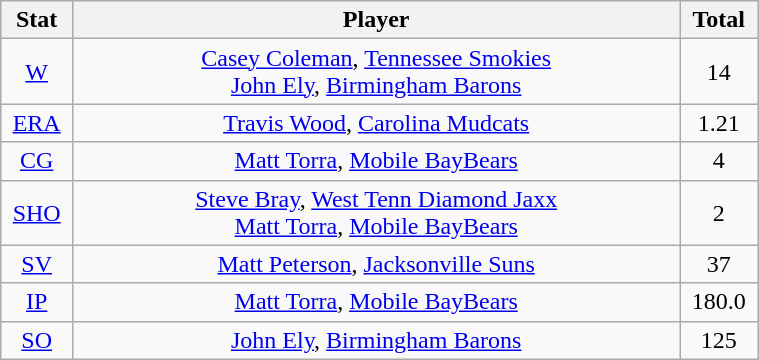<table class="wikitable" width="40%" style="text-align:center;">
<tr>
<th width="5%">Stat</th>
<th width="60%">Player</th>
<th width="5%">Total</th>
</tr>
<tr>
<td><a href='#'>W</a></td>
<td><a href='#'>Casey Coleman</a>, <a href='#'>Tennessee Smokies</a> <br> <a href='#'>John Ely</a>, <a href='#'>Birmingham Barons</a></td>
<td>14</td>
</tr>
<tr>
<td><a href='#'>ERA</a></td>
<td><a href='#'>Travis Wood</a>, <a href='#'>Carolina Mudcats</a></td>
<td>1.21</td>
</tr>
<tr>
<td><a href='#'>CG</a></td>
<td><a href='#'>Matt Torra</a>, <a href='#'>Mobile BayBears</a></td>
<td>4</td>
</tr>
<tr>
<td><a href='#'>SHO</a></td>
<td><a href='#'>Steve Bray</a>, <a href='#'>West Tenn Diamond Jaxx</a> <br> <a href='#'>Matt Torra</a>, <a href='#'>Mobile BayBears</a></td>
<td>2</td>
</tr>
<tr>
<td><a href='#'>SV</a></td>
<td><a href='#'>Matt Peterson</a>, <a href='#'>Jacksonville Suns</a></td>
<td>37</td>
</tr>
<tr>
<td><a href='#'>IP</a></td>
<td><a href='#'>Matt Torra</a>, <a href='#'>Mobile BayBears</a></td>
<td>180.0</td>
</tr>
<tr>
<td><a href='#'>SO</a></td>
<td><a href='#'>John Ely</a>, <a href='#'>Birmingham Barons</a></td>
<td>125</td>
</tr>
</table>
